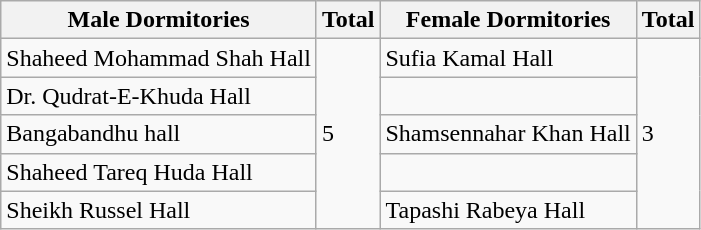<table class="wikitable">
<tr>
<th>Male Dormitories</th>
<th>Total</th>
<th>Female Dormitories</th>
<th>Total</th>
</tr>
<tr>
<td>Shaheed Mohammad Shah Hall</td>
<td rowspan="5">5</td>
<td>Sufia Kamal Hall</td>
<td rowspan="5">3</td>
</tr>
<tr>
<td>Dr. Qudrat-E-Khuda Hall</td>
<td></td>
</tr>
<tr>
<td>Bangabandhu hall</td>
<td>Shamsennahar Khan Hall</td>
</tr>
<tr>
<td>Shaheed Tareq Huda Hall</td>
<td></td>
</tr>
<tr>
<td>Sheikh Russel Hall</td>
<td>Tapashi Rabeya Hall</td>
</tr>
</table>
